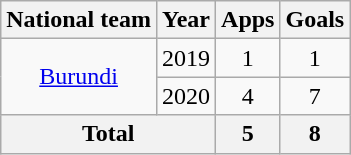<table class="wikitable" style="text-align:center">
<tr>
<th>National team</th>
<th>Year</th>
<th>Apps</th>
<th>Goals</th>
</tr>
<tr>
<td rowspan="2"><a href='#'>Burundi</a></td>
<td>2019</td>
<td>1</td>
<td>1</td>
</tr>
<tr>
<td>2020</td>
<td>4</td>
<td>7</td>
</tr>
<tr>
<th colspan="2">Total</th>
<th>5</th>
<th>8</th>
</tr>
</table>
